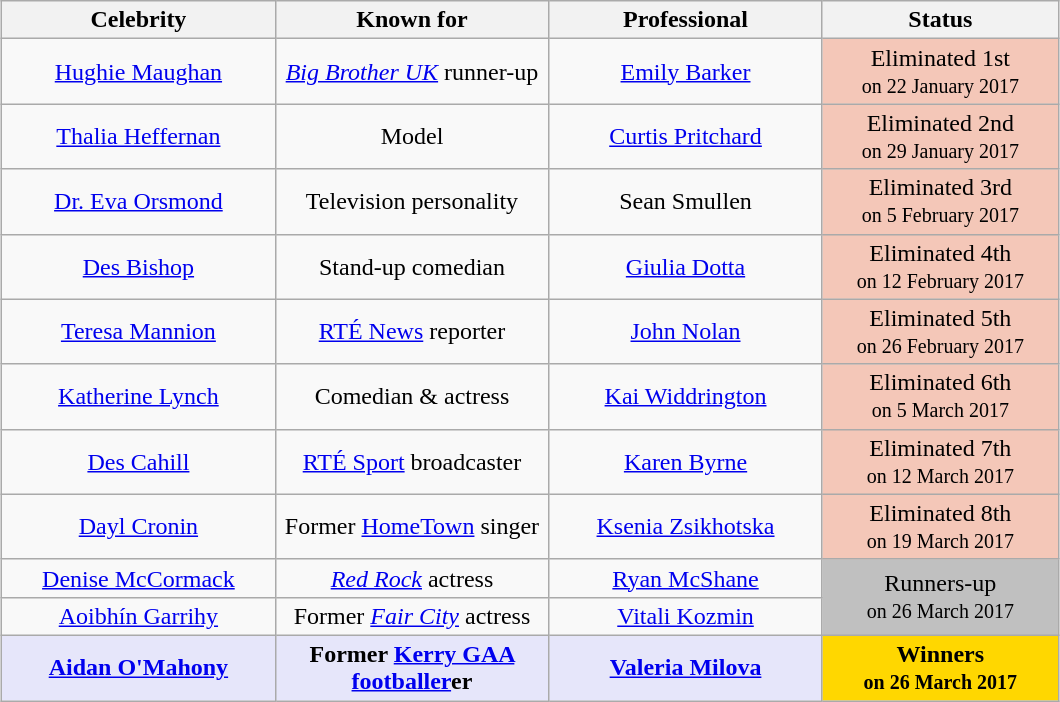<table class="wikitable" style="margin: auto; text-align: center;">
<tr>
<th style="width:175px;">Celebrity</th>
<th style="width:175px;">Known for</th>
<th style="width:175px;">Professional</th>
<th style="width:150px;">Status</th>
</tr>
<tr>
<td><a href='#'>Hughie Maughan</a></td>
<td><em><a href='#'>Big Brother UK</a></em> runner-up</td>
<td><a href='#'>Emily Barker</a></td>
<td style="background:#f4c7b8;">Eliminated 1st<br><small>on 22 January 2017</small></td>
</tr>
<tr>
<td><a href='#'>Thalia Heffernan</a></td>
<td>Model</td>
<td><a href='#'>Curtis Pritchard</a></td>
<td style="background:#f4c7b8;">Eliminated 2nd<br><small>on 29 January 2017</small></td>
</tr>
<tr>
<td><a href='#'>Dr. Eva Orsmond</a></td>
<td>Television personality</td>
<td>Sean Smullen</td>
<td style="background:#f4c7b8;">Eliminated 3rd<br><small>on 5 February 2017</small></td>
</tr>
<tr>
<td><a href='#'>Des Bishop</a></td>
<td>Stand-up comedian</td>
<td><a href='#'>Giulia Dotta</a></td>
<td style="background:#f4c7b8;">Eliminated 4th<br><small>on 12 February 2017</small></td>
</tr>
<tr>
<td><a href='#'>Teresa Mannion</a></td>
<td><a href='#'>RTÉ News</a> reporter</td>
<td><a href='#'>John Nolan</a><br></td>
<td style="background:#f4c7b8;">Eliminated 5th<br><small>on 26 February 2017</small></td>
</tr>
<tr>
<td><a href='#'>Katherine Lynch</a></td>
<td>Comedian & actress</td>
<td><a href='#'>Kai Widdrington</a><br></td>
<td style="background:#f4c7b8;">Eliminated 6th<br><small>on 5 March 2017</small></td>
</tr>
<tr>
<td><a href='#'>Des Cahill</a></td>
<td><a href='#'>RTÉ Sport</a> broadcaster</td>
<td><a href='#'>Karen Byrne</a><br></td>
<td style="background:#f4c7b8;">Eliminated 7th<br><small>on 12 March 2017</small></td>
</tr>
<tr>
<td><a href='#'>Dayl Cronin</a></td>
<td>Former <a href='#'>HomeTown</a> singer</td>
<td><a href='#'>Ksenia Zsikhotska</a><br></td>
<td style="background:#f4c7b8;">Eliminated 8th<br><small>on 19 March 2017</small></td>
</tr>
<tr>
<td><a href='#'>Denise McCormack</a></td>
<td><em><a href='#'>Red Rock</a></em> actress</td>
<td><a href='#'>Ryan McShane</a><br></td>
<td style=background:silver rowspan=2>Runners-up<br><small>on 26 March 2017</small></td>
</tr>
<tr>
<td><a href='#'>Aoibhín Garrihy</a></td>
<td>Former <em><a href='#'>Fair City</a></em> actress</td>
<td><a href='#'>Vitali Kozmin</a><br></td>
</tr>
<tr>
<td style="background:lavender;"><strong><a href='#'>Aidan O'Mahony</a></strong></td>
<td style="background:lavender;"><strong>Former <a href='#'>Kerry GAA</a> <a href='#'>footballer</a>er</strong></td>
<td style="background:lavender;"><strong><a href='#'>Valeria Milova</a><br></strong></td>
<td style=background:gold><strong>Winners</strong><br><small><strong>on 26 March 2017</strong></small></td>
</tr>
</table>
